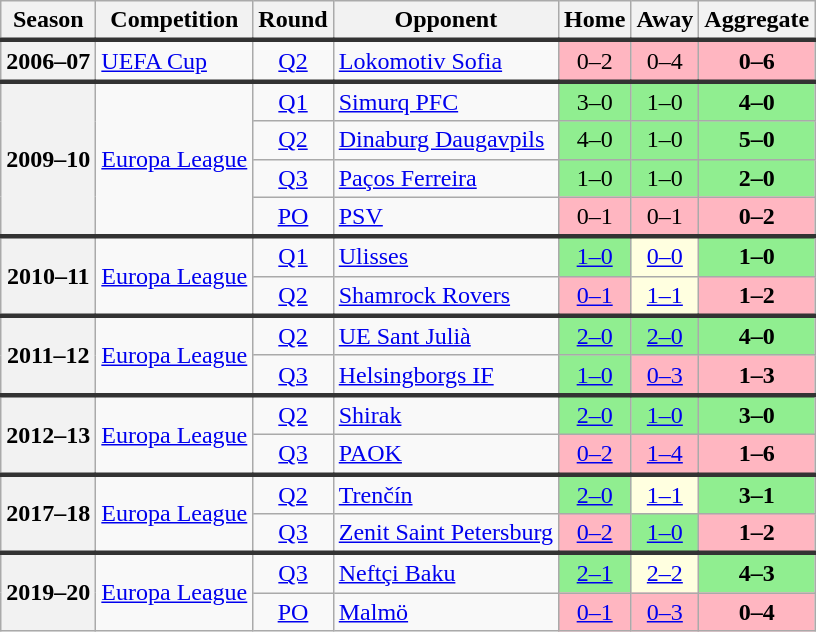<table class="wikitable" style="text-align:center;">
<tr>
<th>Season</th>
<th>Competition</th>
<th>Round</th>
<th>Opponent</th>
<th>Home</th>
<th>Away</th>
<th>Aggregate</th>
</tr>
<tr style="border-top: 3px solid #333333;">
<th>2006–07</th>
<td align=left><a href='#'>UEFA Cup</a></td>
<td><a href='#'>Q2</a></td>
<td align=left> <a href='#'>Lokomotiv Sofia</a></td>
<td bgcolor=lightpink>0–2</td>
<td bgcolor=lightpink>0–4</td>
<td bgcolor=lightpink><strong>0–6</strong></td>
</tr>
<tr style="border-top: 3px solid #333333;">
<th rowspan=4>2009–10</th>
<td rowspan=4 align=left><a href='#'>Europa League</a></td>
<td><a href='#'>Q1</a></td>
<td align=left> <a href='#'>Simurq PFC</a></td>
<td bgcolor=lightgreen>3–0</td>
<td bgcolor=lightgreen>1–0</td>
<td bgcolor=lightgreen><strong>4–0</strong></td>
</tr>
<tr>
<td><a href='#'>Q2</a></td>
<td align=left> <a href='#'>Dinaburg Daugavpils</a></td>
<td bgcolor=lightgreen>4–0</td>
<td bgcolor=lightgreen>1–0</td>
<td bgcolor=lightgreen><strong>5–0</strong></td>
</tr>
<tr>
<td><a href='#'>Q3</a></td>
<td align=left> <a href='#'>Paços Ferreira</a></td>
<td bgcolor=lightgreen>1–0</td>
<td bgcolor=lightgreen>1–0</td>
<td bgcolor=lightgreen><strong>2–0</strong></td>
</tr>
<tr>
<td><a href='#'>PO</a></td>
<td align=left> <a href='#'>PSV</a></td>
<td bgcolor=lightpink>0–1</td>
<td bgcolor=lightpink>0–1</td>
<td bgcolor=lightpink><strong>0–2</strong></td>
</tr>
<tr style="border-top: 3px solid #333333;">
<th rowspan=2>2010–11</th>
<td rowspan=2 align=left><a href='#'>Europa League</a></td>
<td><a href='#'>Q1</a></td>
<td align=left> <a href='#'>Ulisses</a></td>
<td bgcolor=lightgreen><a href='#'>1–0</a></td>
<td bgcolor=lightyellow><a href='#'>0–0</a></td>
<td bgcolor=lightgreen><strong>1–0</strong></td>
</tr>
<tr>
<td><a href='#'>Q2</a></td>
<td align=left> <a href='#'>Shamrock Rovers</a></td>
<td bgcolor=lightpink><a href='#'>0–1</a></td>
<td bgcolor=lightyellow><a href='#'>1–1</a></td>
<td bgcolor=lightpink><strong>1–2</strong></td>
</tr>
<tr style="border-top: 3px solid #333333;">
<th rowspan=2>2011–12</th>
<td rowspan=2 align=left><a href='#'>Europa League</a></td>
<td><a href='#'>Q2</a></td>
<td align=left> <a href='#'>UE Sant Julià</a></td>
<td bgcolor=lightgreen><a href='#'>2–0</a></td>
<td bgcolor=lightgreen><a href='#'>2–0</a></td>
<td bgcolor=lightgreen><strong>4–0</strong></td>
</tr>
<tr>
<td><a href='#'>Q3</a></td>
<td align=left> <a href='#'>Helsingborgs IF</a></td>
<td bgcolor=lightgreen><a href='#'>1–0</a></td>
<td bgcolor=lightpink><a href='#'>0–3</a></td>
<td bgcolor=lightpink><strong>1–3</strong></td>
</tr>
<tr style="border-top: 3px solid #333333;">
<th rowspan=2>2012–13</th>
<td rowspan=2 align=left><a href='#'>Europa League</a></td>
<td><a href='#'>Q2</a></td>
<td align=left> <a href='#'>Shirak</a></td>
<td bgcolor=lightgreen><a href='#'>2–0</a></td>
<td bgcolor=lightgreen><a href='#'>1–0</a></td>
<td bgcolor=lightgreen><strong>3–0</strong></td>
</tr>
<tr>
<td><a href='#'>Q3</a></td>
<td align=left> <a href='#'>PAOK</a></td>
<td bgcolor=lightpink><a href='#'>0–2</a></td>
<td bgcolor=lightpink><a href='#'>1–4</a></td>
<td bgcolor=lightpink><strong>1–6</strong></td>
</tr>
<tr style="border-top: 3px solid #333333;">
<th rowspan=2>2017–18</th>
<td rowspan=2 align=left><a href='#'>Europa League</a></td>
<td><a href='#'>Q2</a></td>
<td align=left> <a href='#'>Trenčín</a></td>
<td bgcolor=lightgreen><a href='#'>2–0</a></td>
<td bgcolor=lightyellow><a href='#'>1–1</a></td>
<td bgcolor=lightgreen><strong>3–1</strong></td>
</tr>
<tr>
<td><a href='#'>Q3</a></td>
<td align=left> <a href='#'>Zenit Saint Petersburg</a></td>
<td bgcolor=lightpink><a href='#'>0–2</a></td>
<td bgcolor=lightgreen><a href='#'>1–0</a></td>
<td bgcolor=lightpink><strong>1–2</strong></td>
</tr>
<tr style="border-top: 3px solid #333333;">
<th rowspan=2>2019–20</th>
<td rowspan=2 align=left><a href='#'>Europa League</a></td>
<td><a href='#'>Q3</a></td>
<td align=left> <a href='#'>Neftçi Baku</a></td>
<td bgcolor=lightgreen><a href='#'>2–1</a></td>
<td bgcolor=lightyellow><a href='#'>2–2</a></td>
<td bgcolor=lightgreen><strong>4–3</strong></td>
</tr>
<tr>
<td><a href='#'>PO</a></td>
<td align=left> <a href='#'>Malmö</a></td>
<td bgcolor=lightpink><a href='#'>0–1</a></td>
<td bgcolor=lightpink><a href='#'>0–3</a></td>
<td bgcolor=lightpink><strong>0–4</strong></td>
</tr>
</table>
